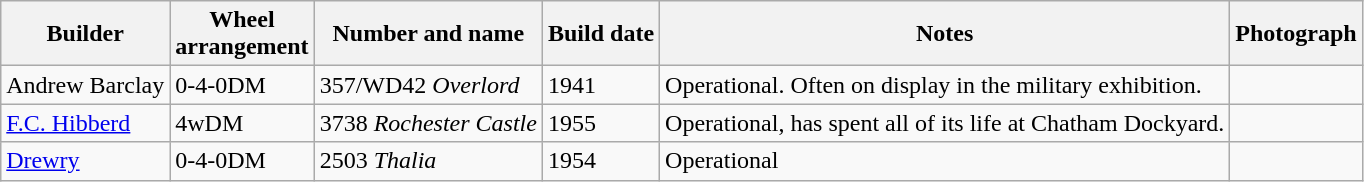<table class="wikitable">
<tr>
<th>Builder</th>
<th>Wheel<br>arrangement</th>
<th>Number and name</th>
<th>Build date</th>
<th>Notes</th>
<th>Photograph</th>
</tr>
<tr>
<td>Andrew Barclay</td>
<td>0-4-0DM</td>
<td>357/WD42 <em>Overlord</em></td>
<td>1941</td>
<td>Operational. Often on display in the military exhibition.</td>
<td></td>
</tr>
<tr>
<td><a href='#'>F.C. Hibberd</a></td>
<td>4wDM</td>
<td>3738 <em>Rochester Castle</em></td>
<td>1955</td>
<td>Operational, has spent all of its life at Chatham Dockyard.</td>
<td></td>
</tr>
<tr>
<td><a href='#'>Drewry</a></td>
<td>0-4-0DM</td>
<td>2503 <em>Thalia</em></td>
<td>1954</td>
<td>Operational</td>
<td></td>
</tr>
</table>
